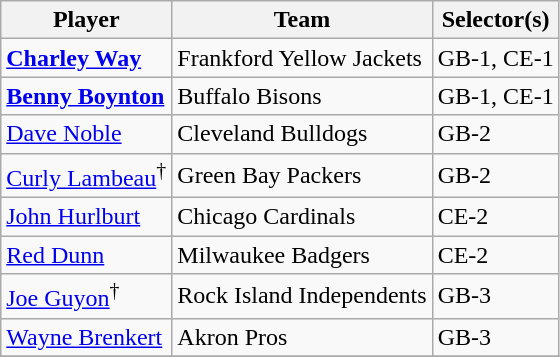<table class="wikitable" style="text-align:left;">
<tr>
<th>Player</th>
<th>Team</th>
<th>Selector(s)</th>
</tr>
<tr>
<td><strong><a href='#'>Charley Way</a></strong></td>
<td>Frankford Yellow Jackets</td>
<td>GB-1, CE-1</td>
</tr>
<tr>
<td><strong><a href='#'>Benny Boynton</a></strong></td>
<td>Buffalo Bisons</td>
<td>GB-1, CE-1</td>
</tr>
<tr>
<td><a href='#'>Dave Noble</a></td>
<td>Cleveland Bulldogs</td>
<td>GB-2</td>
</tr>
<tr>
<td><a href='#'>Curly Lambeau</a><sup>†</sup></td>
<td>Green Bay Packers</td>
<td>GB-2</td>
</tr>
<tr>
<td><a href='#'>John Hurlburt</a></td>
<td>Chicago Cardinals</td>
<td>CE-2</td>
</tr>
<tr>
<td><a href='#'>Red Dunn</a></td>
<td>Milwaukee Badgers</td>
<td>CE-2</td>
</tr>
<tr>
<td><a href='#'>Joe Guyon</a><sup>†</sup></td>
<td>Rock Island Independents</td>
<td>GB-3</td>
</tr>
<tr>
<td><a href='#'>Wayne Brenkert</a></td>
<td>Akron Pros</td>
<td>GB-3</td>
</tr>
<tr>
</tr>
</table>
